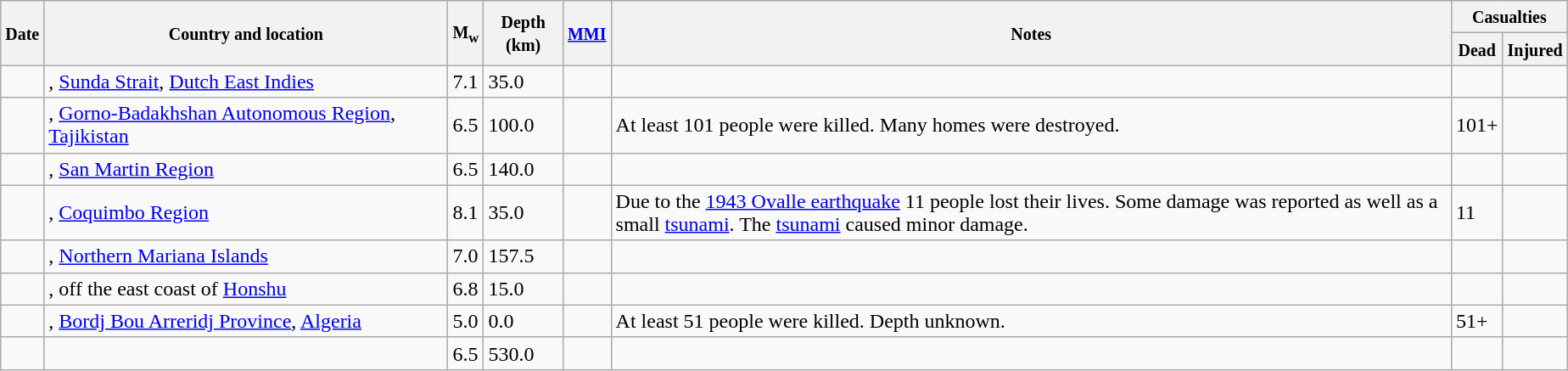<table class="wikitable sortable sort-under" style="border:1px black; margin-left:1em;">
<tr>
<th rowspan="2"><small>Date</small></th>
<th rowspan="2" style="width: 310px"><small>Country and location</small></th>
<th rowspan="2"><small>M<sub>w</sub></small></th>
<th rowspan="2"><small>Depth (km)</small></th>
<th rowspan="2"><small><a href='#'>MMI</a></small></th>
<th rowspan="2" class="unsortable"><small>Notes</small></th>
<th colspan="2"><small>Casualties</small></th>
</tr>
<tr>
<th><small>Dead</small></th>
<th><small>Injured</small></th>
</tr>
<tr>
<td></td>
<td>, <a href='#'>Sunda Strait</a>, <a href='#'>Dutch East Indies</a></td>
<td>7.1</td>
<td>35.0</td>
<td></td>
<td></td>
<td></td>
<td></td>
</tr>
<tr>
<td></td>
<td>, <a href='#'>Gorno-Badakhshan Autonomous Region</a>, <a href='#'>Tajikistan</a></td>
<td>6.5</td>
<td>100.0</td>
<td></td>
<td>At least 101 people were killed. Many homes were destroyed.</td>
<td>101+</td>
<td></td>
</tr>
<tr>
<td></td>
<td>, <a href='#'>San Martin Region</a></td>
<td>6.5</td>
<td>140.0</td>
<td></td>
<td></td>
<td></td>
<td></td>
</tr>
<tr>
<td></td>
<td>, <a href='#'>Coquimbo Region</a></td>
<td>8.1</td>
<td>35.0</td>
<td></td>
<td>Due to the <a href='#'>1943 Ovalle earthquake</a> 11 people lost their lives. Some damage was reported as well as a small <a href='#'>tsunami</a>. The <a href='#'>tsunami</a> caused minor damage.</td>
<td>11</td>
<td></td>
</tr>
<tr>
<td></td>
<td>, <a href='#'>Northern Mariana Islands</a></td>
<td>7.0</td>
<td>157.5</td>
<td></td>
<td></td>
<td></td>
<td></td>
</tr>
<tr>
<td></td>
<td>, off the east coast of <a href='#'>Honshu</a></td>
<td>6.8</td>
<td>15.0</td>
<td></td>
<td></td>
<td></td>
<td></td>
</tr>
<tr>
<td></td>
<td>, <a href='#'>Bordj Bou Arreridj Province</a>, <a href='#'>Algeria</a></td>
<td>5.0</td>
<td>0.0</td>
<td></td>
<td>At least 51 people were killed. Depth unknown.</td>
<td>51+</td>
<td></td>
</tr>
<tr>
<td></td>
<td></td>
<td>6.5</td>
<td>530.0</td>
<td></td>
<td></td>
<td></td>
<td></td>
</tr>
</table>
